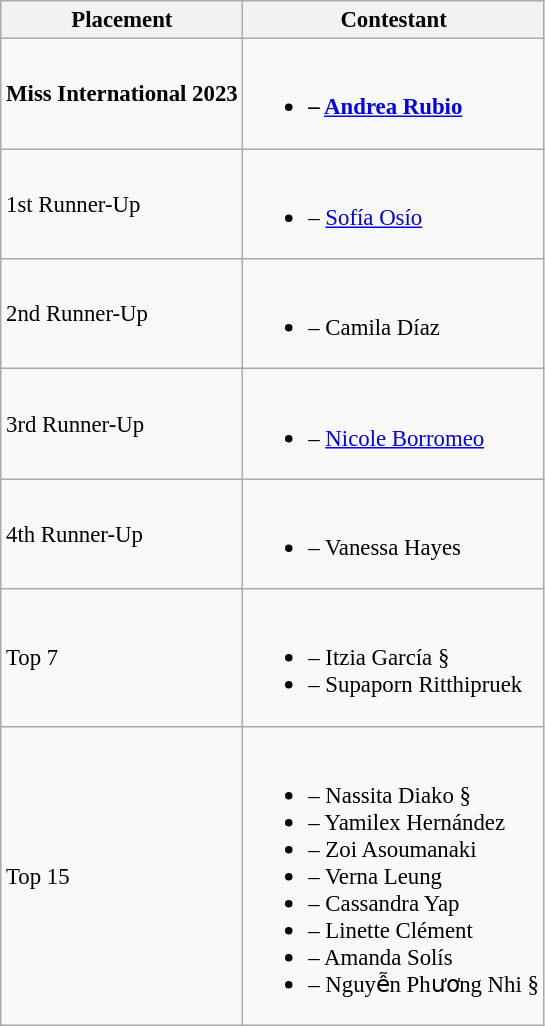<table class="wikitable sortable" style="font-size:95%;">
<tr>
<th>Placement</th>
<th>Contestant</th>
</tr>
<tr>
<td><strong>Miss International 2023</strong></td>
<td><br><ul><li><strong> – <a href='#'>Andrea Rubio</a></strong></li></ul></td>
</tr>
<tr>
<td>1st Runner-Up</td>
<td><br><ul><li> – <a href='#'>Sofía Osío</a></li></ul></td>
</tr>
<tr>
<td>2nd Runner-Up</td>
<td><br><ul><li> – Camila Díaz</li></ul></td>
</tr>
<tr>
<td>3rd Runner-Up</td>
<td><br><ul><li> – <a href='#'>Nicole Borromeo</a></li></ul></td>
</tr>
<tr>
<td>4th Runner-Up</td>
<td><br><ul><li> – Vanessa Hayes</li></ul></td>
</tr>
<tr>
<td>Top 7</td>
<td><br><ul><li> – Itzia García §</li><li> – Supaporn Ritthipruek</li></ul></td>
</tr>
<tr>
<td>Top 15</td>
<td><br><ul><li> – Nassita Diako §</li><li> – Yamilex Hernández</li><li> – Zoi Asoumanaki</li><li> – Verna Leung</li><li> – Cassandra Yap </li><li> – Linette Clément</li><li> – Amanda Solís</li><li> – Nguyễn Phương Nhi §</li></ul></td>
</tr>
</table>
